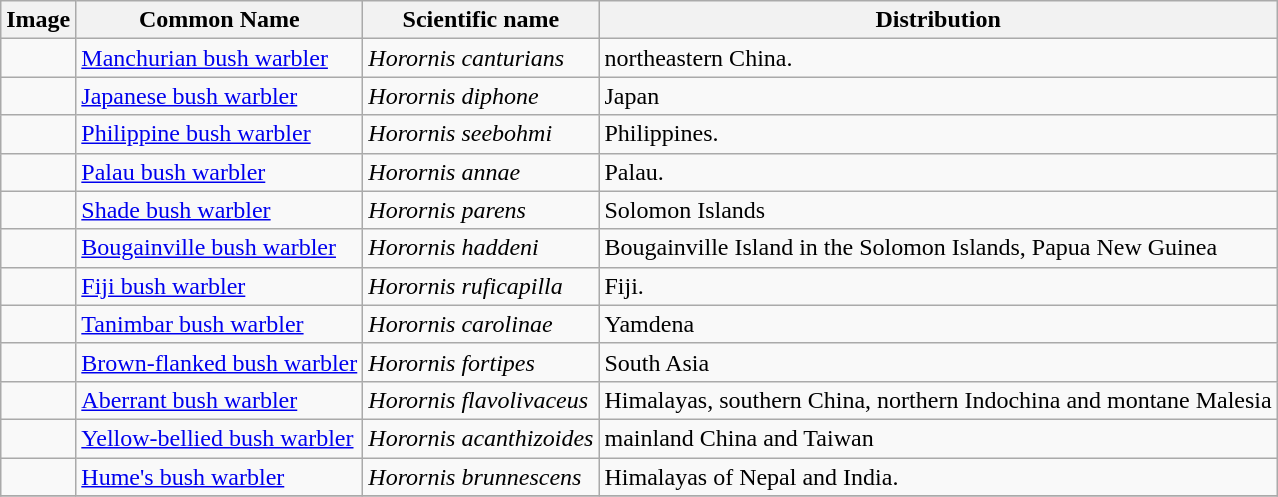<table class="wikitable">
<tr>
<th>Image</th>
<th>Common Name</th>
<th>Scientific name</th>
<th>Distribution</th>
</tr>
<tr>
<td></td>
<td><a href='#'>Manchurian bush warbler</a></td>
<td><em>Horornis canturians</em></td>
<td>northeastern China.</td>
</tr>
<tr>
<td></td>
<td><a href='#'>Japanese bush warbler</a></td>
<td><em>Horornis diphone</em></td>
<td>Japan</td>
</tr>
<tr>
<td></td>
<td><a href='#'>Philippine bush warbler</a></td>
<td><em>Horornis seebohmi</em></td>
<td>Philippines.</td>
</tr>
<tr>
<td></td>
<td><a href='#'>Palau bush warbler</a></td>
<td><em>Horornis annae</em></td>
<td>Palau.</td>
</tr>
<tr>
<td></td>
<td><a href='#'>Shade bush warbler</a></td>
<td><em>Horornis parens</em></td>
<td>Solomon Islands</td>
</tr>
<tr>
<td></td>
<td><a href='#'>Bougainville bush warbler</a></td>
<td><em>Horornis haddeni</em></td>
<td>Bougainville Island in the Solomon Islands, Papua New Guinea</td>
</tr>
<tr>
<td></td>
<td><a href='#'>Fiji bush warbler</a></td>
<td><em>Horornis ruficapilla</em></td>
<td>Fiji.</td>
</tr>
<tr>
<td></td>
<td><a href='#'>Tanimbar bush warbler</a></td>
<td><em>Horornis carolinae</em></td>
<td>Yamdena</td>
</tr>
<tr>
<td></td>
<td><a href='#'>Brown-flanked bush warbler</a></td>
<td><em>Horornis fortipes</em></td>
<td>South Asia</td>
</tr>
<tr>
<td></td>
<td><a href='#'>Aberrant bush warbler</a></td>
<td><em>Horornis flavolivaceus</em></td>
<td>Himalayas, southern China, northern Indochina and montane Malesia</td>
</tr>
<tr>
<td></td>
<td><a href='#'>Yellow-bellied bush warbler</a></td>
<td><em>Horornis acanthizoides</em></td>
<td>mainland China and Taiwan</td>
</tr>
<tr>
<td></td>
<td><a href='#'>Hume's bush warbler</a></td>
<td><em>Horornis brunnescens</em></td>
<td>Himalayas of Nepal and India.</td>
</tr>
<tr>
</tr>
</table>
